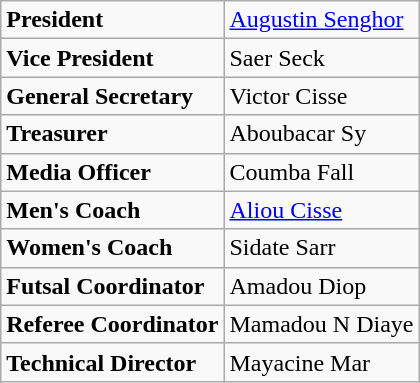<table class="wikitable">
<tr>
<td><strong>President</strong></td>
<td><a href='#'>Augustin Senghor</a></td>
</tr>
<tr>
<td><strong>Vice President</strong></td>
<td>Saer Seck</td>
</tr>
<tr>
<td><strong>General Secretary</strong></td>
<td>Victor Cisse</td>
</tr>
<tr>
<td><strong>Treasurer</strong></td>
<td>Aboubacar Sy</td>
</tr>
<tr>
<td><strong>Media Officer</strong></td>
<td>Coumba Fall</td>
</tr>
<tr>
<td><strong>Men's Coach</strong></td>
<td><a href='#'>Aliou Cisse</a></td>
</tr>
<tr>
<td><strong>Women's Coach</strong></td>
<td>Sidate Sarr</td>
</tr>
<tr>
<td><strong>Futsal Coordinator</strong></td>
<td>Amadou Diop</td>
</tr>
<tr>
<td><strong>Referee Coordinator</strong></td>
<td>Mamadou N Diaye</td>
</tr>
<tr>
<td><strong>Technical Director</strong></td>
<td>Mayacine Mar</td>
</tr>
</table>
